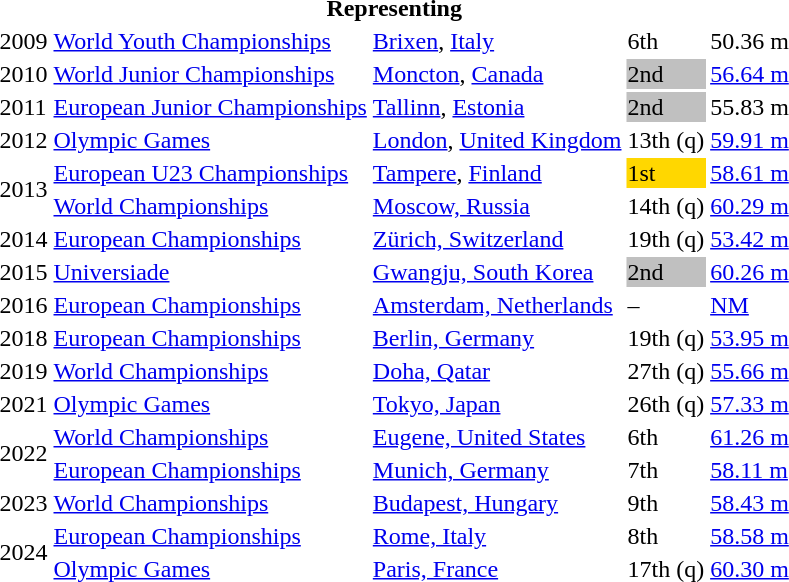<table>
<tr>
<th colspan="5">Representing </th>
</tr>
<tr>
<td>2009</td>
<td><a href='#'>World Youth Championships</a></td>
<td><a href='#'>Brixen</a>, <a href='#'>Italy</a></td>
<td>6th</td>
<td>50.36 m</td>
</tr>
<tr>
<td>2010</td>
<td><a href='#'>World Junior Championships</a></td>
<td><a href='#'>Moncton</a>, <a href='#'>Canada</a></td>
<td bgcolor="silver">2nd</td>
<td><a href='#'>56.64 m</a></td>
</tr>
<tr>
<td>2011</td>
<td><a href='#'>European Junior Championships</a></td>
<td><a href='#'>Tallinn</a>, <a href='#'>Estonia</a></td>
<td bgcolor="silver">2nd</td>
<td>55.83 m</td>
</tr>
<tr>
<td>2012</td>
<td><a href='#'>Olympic Games</a></td>
<td><a href='#'>London</a>, <a href='#'>United Kingdom</a></td>
<td>13th (q)</td>
<td><a href='#'>59.91 m</a></td>
</tr>
<tr>
<td rowspan=2>2013</td>
<td><a href='#'>European U23 Championships</a></td>
<td><a href='#'>Tampere</a>, <a href='#'>Finland</a></td>
<td bgcolor="gold">1st</td>
<td><a href='#'>58.61 m</a></td>
</tr>
<tr>
<td><a href='#'>World Championships</a></td>
<td><a href='#'>Moscow, Russia</a></td>
<td>14th (q)</td>
<td><a href='#'>60.29 m</a></td>
</tr>
<tr>
<td>2014</td>
<td><a href='#'>European Championships</a></td>
<td><a href='#'>Zürich, Switzerland</a></td>
<td>19th (q)</td>
<td><a href='#'>53.42 m</a></td>
</tr>
<tr>
<td>2015</td>
<td><a href='#'>Universiade</a></td>
<td><a href='#'>Gwangju, South Korea</a></td>
<td bgcolor=silver>2nd</td>
<td><a href='#'>60.26 m</a></td>
</tr>
<tr>
<td>2016</td>
<td><a href='#'>European Championships</a></td>
<td><a href='#'>Amsterdam, Netherlands</a></td>
<td>–</td>
<td><a href='#'>NM</a></td>
</tr>
<tr>
<td>2018</td>
<td><a href='#'>European Championships</a></td>
<td><a href='#'>Berlin, Germany</a></td>
<td>19th (q)</td>
<td><a href='#'>53.95 m</a></td>
</tr>
<tr>
<td>2019</td>
<td><a href='#'>World Championships</a></td>
<td><a href='#'>Doha, Qatar</a></td>
<td>27th (q)</td>
<td><a href='#'>55.66 m</a></td>
</tr>
<tr>
<td>2021</td>
<td><a href='#'>Olympic Games</a></td>
<td><a href='#'>Tokyo, Japan</a></td>
<td>26th (q)</td>
<td><a href='#'>57.33 m</a></td>
</tr>
<tr>
<td rowspan=2>2022</td>
<td><a href='#'>World Championships</a></td>
<td><a href='#'>Eugene, United States</a></td>
<td>6th</td>
<td><a href='#'>61.26 m</a></td>
</tr>
<tr>
<td><a href='#'>European Championships</a></td>
<td><a href='#'>Munich, Germany</a></td>
<td>7th</td>
<td><a href='#'>58.11 m</a></td>
</tr>
<tr>
<td>2023</td>
<td><a href='#'>World Championships</a></td>
<td><a href='#'>Budapest, Hungary</a></td>
<td>9th</td>
<td><a href='#'>58.43 m</a></td>
</tr>
<tr>
<td rowspan=2>2024</td>
<td><a href='#'>European Championships</a></td>
<td><a href='#'>Rome, Italy</a></td>
<td>8th</td>
<td><a href='#'>58.58 m</a></td>
</tr>
<tr>
<td><a href='#'>Olympic Games</a></td>
<td><a href='#'>Paris, France</a></td>
<td>17th (q)</td>
<td><a href='#'>60.30 m</a></td>
</tr>
</table>
